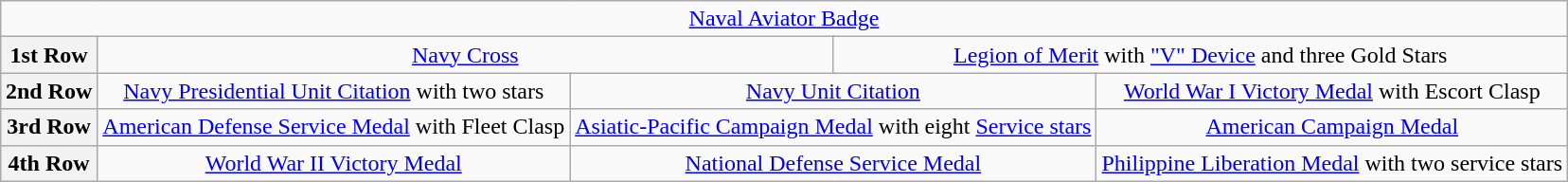<table class="wikitable" style="margin:1em auto; text-align:center;">
<tr>
<td colspan="14"><a href='#'>Naval Aviator Badge</a></td>
</tr>
<tr>
<th>1st Row</th>
<td colspan="5"><a href='#'>Navy Cross</a></td>
<td colspan="6"><a href='#'>Legion of Merit</a> with <a href='#'>"V" Device</a> and three Gold Stars</td>
</tr>
<tr>
<th>2nd Row</th>
<td colspan="3"><a href='#'>Navy Presidential Unit Citation</a> with two stars</td>
<td colspan="3"><a href='#'>Navy Unit Citation</a></td>
<td colspan="3"><a href='#'>World War I Victory Medal</a> with Escort Clasp</td>
</tr>
<tr>
<th>3rd Row</th>
<td colspan="3"><a href='#'>American Defense Service Medal</a> with Fleet Clasp</td>
<td colspan="3"><a href='#'>Asiatic-Pacific Campaign Medal</a> with eight <a href='#'>Service stars</a></td>
<td colspan="3"><a href='#'>American Campaign Medal</a></td>
</tr>
<tr>
<th>4th Row</th>
<td colspan="3"><a href='#'>World War II Victory Medal</a></td>
<td colspan="3"><a href='#'>National Defense Service Medal</a></td>
<td colspan="3"><a href='#'>Philippine Liberation Medal</a> with two service stars</td>
</tr>
</table>
